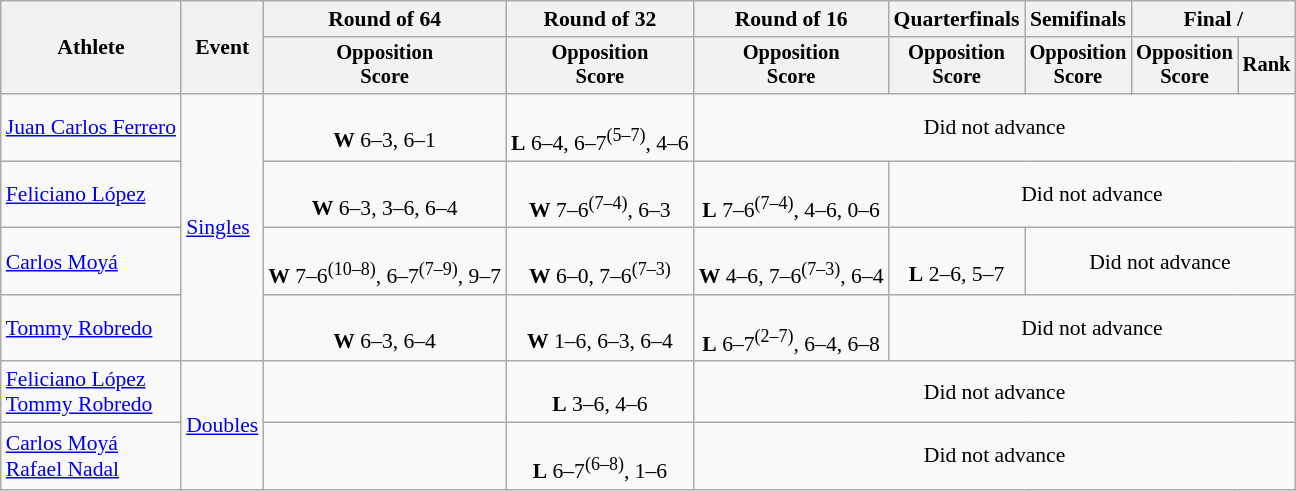<table class=wikitable style="font-size:90%">
<tr>
<th rowspan="2">Athlete</th>
<th rowspan="2">Event</th>
<th>Round of 64</th>
<th>Round of 32</th>
<th>Round of 16</th>
<th>Quarterfinals</th>
<th>Semifinals</th>
<th colspan=2>Final / </th>
</tr>
<tr style="font-size:95%">
<th>Opposition<br>Score</th>
<th>Opposition<br>Score</th>
<th>Opposition<br>Score</th>
<th>Opposition<br>Score</th>
<th>Opposition<br>Score</th>
<th>Opposition<br>Score</th>
<th>Rank</th>
</tr>
<tr align=center>
<td align=left><a href='#'>Juan Carlos Ferrero</a></td>
<td align=left rowspan=4><a href='#'>Singles</a></td>
<td><br><strong>W</strong> 6–3, 6–1</td>
<td><br><strong>L</strong> 6–4, 6–7<sup>(5–7)</sup>, 4–6</td>
<td colspan=5>Did not advance</td>
</tr>
<tr align=center>
<td align=left><a href='#'>Feliciano López</a></td>
<td><br><strong>W</strong> 6–3, 3–6, 6–4</td>
<td><br><strong>W</strong> 7–6<sup>(7–4)</sup>, 6–3</td>
<td><br><strong>L</strong> 7–6<sup>(7–4)</sup>, 4–6, 0–6</td>
<td colspan=4>Did not advance</td>
</tr>
<tr align=center>
<td align=left><a href='#'>Carlos Moyá</a></td>
<td><br><strong>W</strong> 7–6<sup>(10–8)</sup>, 6–7<sup>(7–9)</sup>, 9–7</td>
<td><br><strong>W</strong> 6–0, 7–6<sup>(7–3)</sup></td>
<td><br><strong>W</strong> 4–6, 7–6<sup>(7–3)</sup>, 6–4</td>
<td><br><strong>L</strong> 2–6, 5–7</td>
<td colspan=3>Did not advance</td>
</tr>
<tr align=center>
<td align=left><a href='#'>Tommy Robredo</a></td>
<td><br><strong>W</strong> 6–3, 6–4</td>
<td><br><strong>W</strong> 1–6, 6–3, 6–4</td>
<td><br><strong>L</strong> 6–7<sup>(2–7)</sup>, 6–4, 6–8</td>
<td colspan=4>Did not advance</td>
</tr>
<tr align=center>
<td align=left><a href='#'>Feliciano López</a><br><a href='#'>Tommy Robredo</a></td>
<td align=left rowspan=2><a href='#'>Doubles</a></td>
<td></td>
<td><br><strong>L</strong> 3–6, 4–6</td>
<td colspan=5>Did not advance</td>
</tr>
<tr align=center>
<td align=left><a href='#'>Carlos Moyá</a><br><a href='#'>Rafael Nadal</a></td>
<td></td>
<td><br><strong>L</strong> 6–7<sup>(6–8)</sup>, 1–6</td>
<td colspan=5>Did not advance</td>
</tr>
</table>
